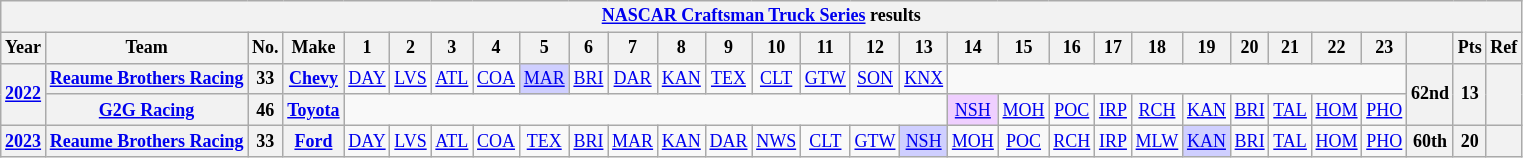<table class="wikitable" style="text-align:center; font-size:75%">
<tr>
<th colspan=30><a href='#'>NASCAR Craftsman Truck Series</a> results</th>
</tr>
<tr>
<th>Year</th>
<th>Team</th>
<th>No.</th>
<th>Make</th>
<th>1</th>
<th>2</th>
<th>3</th>
<th>4</th>
<th>5</th>
<th>6</th>
<th>7</th>
<th>8</th>
<th>9</th>
<th>10</th>
<th>11</th>
<th>12</th>
<th>13</th>
<th>14</th>
<th>15</th>
<th>16</th>
<th>17</th>
<th>18</th>
<th>19</th>
<th>20</th>
<th>21</th>
<th>22</th>
<th>23</th>
<th></th>
<th>Pts</th>
<th>Ref</th>
</tr>
<tr>
<th rowspan=2><a href='#'>2022</a></th>
<th><a href='#'>Reaume Brothers Racing</a></th>
<th>33</th>
<th><a href='#'>Chevy</a></th>
<td><a href='#'>DAY</a></td>
<td><a href='#'>LVS</a></td>
<td><a href='#'>ATL</a></td>
<td><a href='#'>COA</a></td>
<td style="background:#CFCFFF;"><a href='#'>MAR</a><br></td>
<td><a href='#'>BRI</a></td>
<td><a href='#'>DAR</a></td>
<td><a href='#'>KAN</a></td>
<td><a href='#'>TEX</a></td>
<td><a href='#'>CLT</a></td>
<td><a href='#'>GTW</a></td>
<td><a href='#'>SON</a></td>
<td><a href='#'>KNX</a></td>
<td colspan=10></td>
<th rowspan=2>62nd</th>
<th rowspan=2>13</th>
<th rowspan=2></th>
</tr>
<tr>
<th><a href='#'>G2G Racing</a></th>
<th>46</th>
<th><a href='#'>Toyota</a></th>
<td colspan=13></td>
<td style="background:#EFCFFF;"><a href='#'>NSH</a><br></td>
<td><a href='#'>MOH</a></td>
<td><a href='#'>POC</a></td>
<td><a href='#'>IRP</a></td>
<td><a href='#'>RCH</a></td>
<td><a href='#'>KAN</a></td>
<td><a href='#'>BRI</a></td>
<td><a href='#'>TAL</a></td>
<td><a href='#'>HOM</a></td>
<td><a href='#'>PHO</a></td>
</tr>
<tr>
<th><a href='#'>2023</a></th>
<th><a href='#'>Reaume Brothers Racing</a></th>
<th>33</th>
<th><a href='#'>Ford</a></th>
<td><a href='#'>DAY</a></td>
<td><a href='#'>LVS</a></td>
<td><a href='#'>ATL</a></td>
<td><a href='#'>COA</a></td>
<td><a href='#'>TEX</a></td>
<td><a href='#'>BRI</a></td>
<td><a href='#'>MAR</a></td>
<td><a href='#'>KAN</a></td>
<td><a href='#'>DAR</a></td>
<td><a href='#'>NWS</a></td>
<td><a href='#'>CLT</a></td>
<td><a href='#'>GTW</a></td>
<td style="background:#CFCFFF;"><a href='#'>NSH</a><br></td>
<td><a href='#'>MOH</a></td>
<td><a href='#'>POC</a></td>
<td><a href='#'>RCH</a></td>
<td><a href='#'>IRP</a></td>
<td><a href='#'>MLW</a></td>
<td style="background:#CFCFFF;"><a href='#'>KAN</a><br></td>
<td><a href='#'>BRI</a></td>
<td><a href='#'>TAL</a></td>
<td><a href='#'>HOM</a></td>
<td><a href='#'>PHO</a></td>
<th>60th</th>
<th>20</th>
<th></th>
</tr>
</table>
